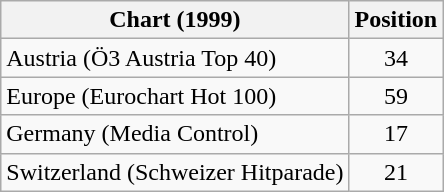<table class="wikitable plainrowheaders sortable">
<tr>
<th>Chart (1999)</th>
<th>Position</th>
</tr>
<tr>
<td>Austria (Ö3 Austria Top 40)</td>
<td align="center">34</td>
</tr>
<tr>
<td>Europe (Eurochart Hot 100)</td>
<td align="center">59</td>
</tr>
<tr>
<td>Germany (Media Control)</td>
<td align="center">17</td>
</tr>
<tr>
<td>Switzerland (Schweizer Hitparade)</td>
<td align="center">21</td>
</tr>
</table>
